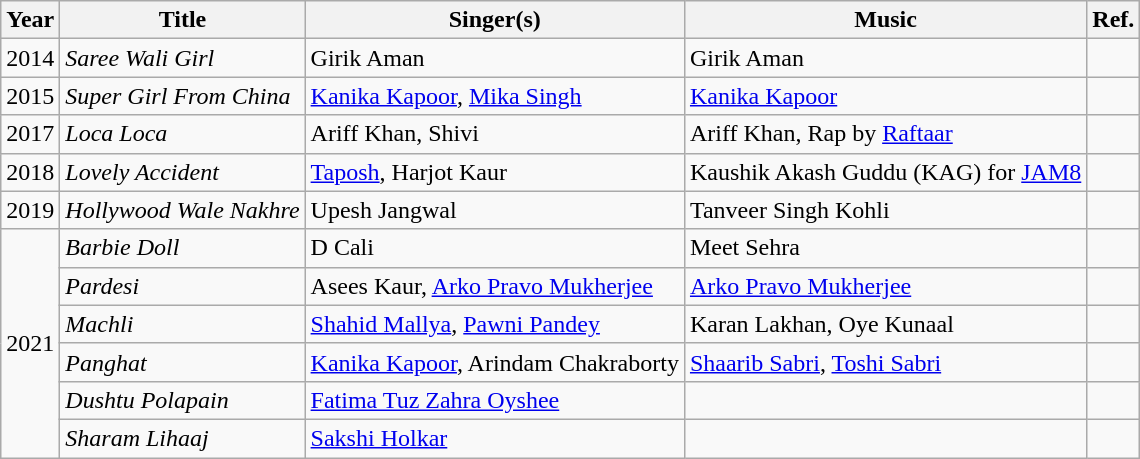<table class="wikitable sortable">
<tr>
<th>Year</th>
<th>Title</th>
<th>Singer(s)</th>
<th>Music</th>
<th>Ref.</th>
</tr>
<tr>
<td>2014</td>
<td><em>Saree Wali Girl</em></td>
<td>Girik Aman</td>
<td>Girik Aman</td>
<td></td>
</tr>
<tr>
<td>2015</td>
<td><em>Super Girl From China</em></td>
<td><a href='#'>Kanika Kapoor</a>, <a href='#'>Mika Singh</a></td>
<td><a href='#'>Kanika Kapoor</a></td>
<td></td>
</tr>
<tr>
<td>2017</td>
<td><em>Loca Loca</em></td>
<td>Ariff Khan, Shivi</td>
<td>Ariff Khan, Rap by <a href='#'>Raftaar</a></td>
<td></td>
</tr>
<tr>
<td rowspan="1">2018</td>
<td><em>Lovely Accident</em></td>
<td><a href='#'>Taposh</a>, Harjot Kaur</td>
<td rowspan="1">Kaushik Akash Guddu (KAG) for <a href='#'>JAM8</a></td>
<td rowspan="1"></td>
</tr>
<tr>
<td>2019</td>
<td><em>Hollywood Wale Nakhre</em></td>
<td>Upesh Jangwal</td>
<td>Tanveer Singh Kohli</td>
<td></td>
</tr>
<tr>
<td rowspan="6">2021</td>
<td><em>Barbie Doll</em></td>
<td>D Cali</td>
<td>Meet Sehra</td>
<td></td>
</tr>
<tr>
<td><em>Pardesi</em></td>
<td>Asees Kaur, <a href='#'>Arko Pravo Mukherjee</a></td>
<td><a href='#'>Arko Pravo Mukherjee</a></td>
<td></td>
</tr>
<tr>
<td><em>Machli</em></td>
<td><a href='#'>Shahid Mallya</a>, <a href='#'>Pawni Pandey</a></td>
<td>Karan Lakhan, Oye Kunaal</td>
<td></td>
</tr>
<tr>
<td><em>Panghat</em></td>
<td><a href='#'>Kanika Kapoor</a>, Arindam Chakraborty</td>
<td><a href='#'>Shaarib Sabri</a>, <a href='#'>Toshi Sabri</a></td>
<td></td>
</tr>
<tr>
<td><em>Dushtu Polapain</em></td>
<td><a href='#'>Fatima Tuz Zahra Oyshee</a></td>
<td></td>
<td></td>
</tr>
<tr>
<td><em>Sharam Lihaaj</em></td>
<td><a href='#'>Sakshi Holkar</a></td>
<td></td>
<td></td>
</tr>
</table>
